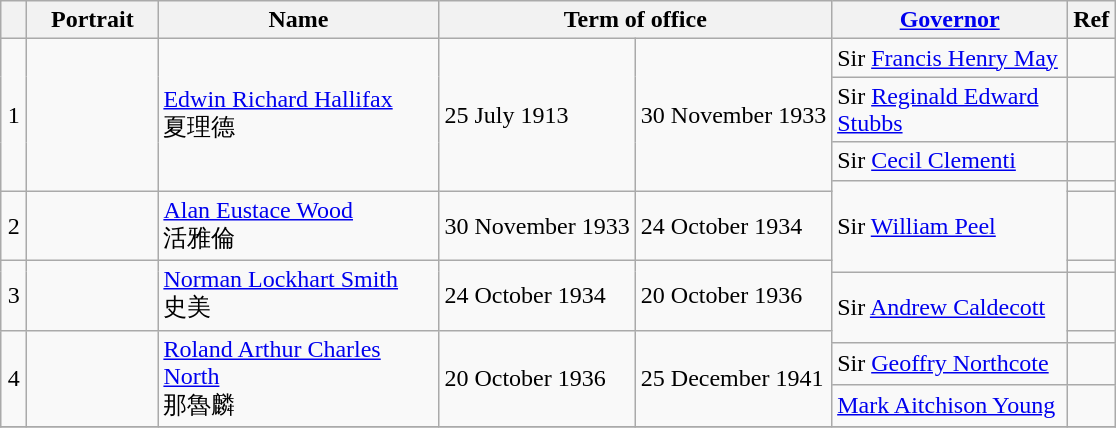<table class="wikitable"  style="text-align:left">
<tr>
<th width=10px></th>
<th width=80px>Portrait</th>
<th width=180px>Name</th>
<th width=180px colspan=2>Term of office</th>
<th width=150px><a href='#'>Governor</a></th>
<th>Ref</th>
</tr>
<tr>
<td rowspan=4 align=center>1</td>
<td rowspan=4></td>
<td rowspan=4><a href='#'>Edwin Richard Hallifax</a><br>夏理德</td>
<td rowspan=4>25 July 1913</td>
<td rowspan=4>30 November 1933</td>
<td>Sir <a href='#'>Francis Henry May</a><br></td>
<td></td>
</tr>
<tr>
<td>Sir <a href='#'>Reginald Edward Stubbs</a><br></td>
<td></td>
</tr>
<tr>
<td>Sir <a href='#'>Cecil Clementi</a><br></td>
<td></td>
</tr>
<tr>
<td rowspan=3>Sir <a href='#'>William Peel</a><br></td>
<td></td>
</tr>
<tr>
<td align=center>2</td>
<td></td>
<td><a href='#'>Alan Eustace Wood</a><br>活雅倫</td>
<td>30 November 1933</td>
<td>24 October 1934</td>
<td></td>
</tr>
<tr>
<td rowspan=2 align=center>3</td>
<td rowspan=2></td>
<td rowspan=2><a href='#'>Norman Lockhart Smith</a><br>史美</td>
<td rowspan=2>24 October 1934</td>
<td rowspan=2>20 October 1936</td>
<td></td>
</tr>
<tr>
<td rowspan=2>Sir <a href='#'>Andrew Caldecott</a><br></td>
<td></td>
</tr>
<tr>
<td rowspan=3 align=center>4</td>
<td rowspan=3></td>
<td rowspan=3><a href='#'>Roland Arthur Charles North</a><br>那魯麟</td>
<td rowspan=3>20 October 1936</td>
<td rowspan=3>25 December 1941</td>
<td></td>
</tr>
<tr>
<td>Sir <a href='#'>Geoffry Northcote</a><br></td>
<td></td>
</tr>
<tr>
<td><a href='#'>Mark Aitchison Young</a><br></td>
<td></td>
</tr>
<tr>
</tr>
</table>
